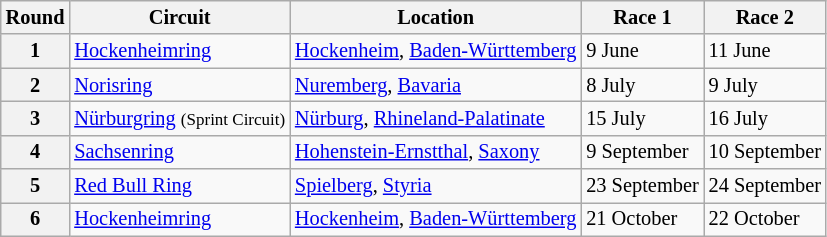<table class=wikitable style="font-size:85%;">
<tr>
<th>Round</th>
<th>Circuit</th>
<th>Location</th>
<th>Race 1</th>
<th>Race 2</th>
</tr>
<tr>
<th>1</th>
<td> <a href='#'>Hockenheimring</a></td>
<td><a href='#'>Hockenheim</a>, <a href='#'>Baden-Württemberg</a></td>
<td>9 June</td>
<td>11 June</td>
</tr>
<tr>
<th>2</th>
<td> <a href='#'>Norisring</a></td>
<td><a href='#'>Nuremberg</a>, <a href='#'>Bavaria</a></td>
<td>8 July</td>
<td>9 July</td>
</tr>
<tr>
<th>3</th>
<td> <a href='#'>Nürburgring</a> <small>(Sprint Circuit)</small></td>
<td><a href='#'>Nürburg</a>, <a href='#'>Rhineland-Palatinate</a></td>
<td>15 July</td>
<td>16 July</td>
</tr>
<tr>
<th>4</th>
<td> <a href='#'>Sachsenring</a></td>
<td><a href='#'>Hohenstein-Ernstthal</a>, <a href='#'>Saxony</a></td>
<td>9 September</td>
<td>10 September</td>
</tr>
<tr>
<th>5</th>
<td> <a href='#'>Red Bull Ring</a></td>
<td><a href='#'>Spielberg</a>, <a href='#'>Styria</a></td>
<td>23 September</td>
<td>24 September</td>
</tr>
<tr>
<th>6</th>
<td> <a href='#'>Hockenheimring</a></td>
<td><a href='#'>Hockenheim</a>, <a href='#'>Baden-Württemberg</a></td>
<td>21 October</td>
<td>22 October</td>
</tr>
</table>
